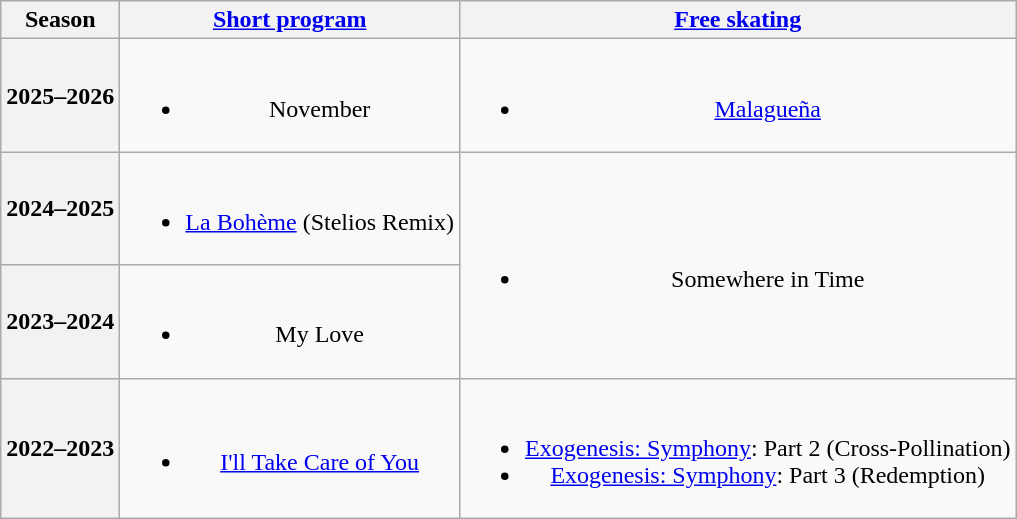<table class=wikitable style=text-align:center>
<tr>
<th>Season</th>
<th><a href='#'>Short program</a></th>
<th><a href='#'>Free skating</a></th>
</tr>
<tr>
<th>2025–2026<br></th>
<td><br><ul><li>November <br> </li></ul></td>
<td><br><ul><li><a href='#'>Malagueña</a> <br> </li></ul></td>
</tr>
<tr>
<th>2024–2025<br></th>
<td><br><ul><li><a href='#'>La Bohème</a> (Stelios Remix)<br> </li></ul></td>
<td rowspan=2><br><ul><li>Somewhere in Time<br> </li></ul></td>
</tr>
<tr>
<th>2023–2024<br></th>
<td><br><ul><li>My Love <br> </li></ul></td>
</tr>
<tr>
<th>2022–2023<br></th>
<td><br><ul><li><a href='#'>I'll Take Care of You</a> <br> </li></ul></td>
<td><br><ul><li><a href='#'>Exogenesis: Symphony</a>: Part 2 (Cross-Pollination)</li><li><a href='#'>Exogenesis: Symphony</a>: Part 3 (Redemption)<br></li></ul></td>
</tr>
</table>
